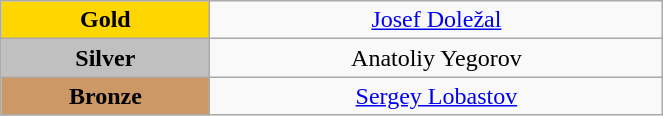<table class="wikitable" style="text-align:center; " width="35%">
<tr>
<td bgcolor="gold"><strong>Gold</strong></td>
<td><a href='#'>Josef Doležal</a><br>  <small><em></em></small></td>
</tr>
<tr>
<td bgcolor="silver"><strong>Silver</strong></td>
<td>Anatoliy Yegorov<br>  <small><em></em></small></td>
</tr>
<tr>
<td bgcolor="CC9966"><strong>Bronze</strong></td>
<td><a href='#'>Sergey Lobastov</a><br>  <small><em></em></small></td>
</tr>
</table>
